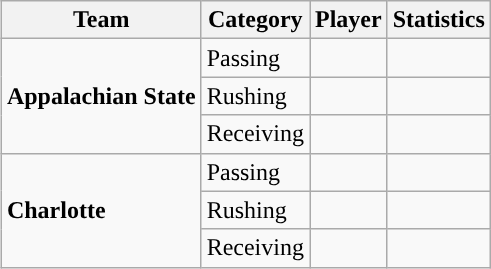<table class="wikitable" style="float: right;">
<tr>
<th>Team</th>
<th>Category</th>
<th>Player</th>
<th>Statistics</th>
</tr>
<tr>
<td rowspan=3><strong>Appalachian State</strong></td>
<td>Passing</td>
<td></td>
<td></td>
</tr>
<tr>
<td>Rushing</td>
<td></td>
<td></td>
</tr>
<tr>
<td>Receiving</td>
<td></td>
<td></td>
</tr>
<tr>
<td rowspan=3><strong>Charlotte</strong></td>
<td>Passing</td>
<td></td>
<td></td>
</tr>
<tr>
<td>Rushing</td>
<td></td>
<td></td>
</tr>
<tr>
<td>Receiving</td>
<td></td>
<td></td>
</tr>
</table>
